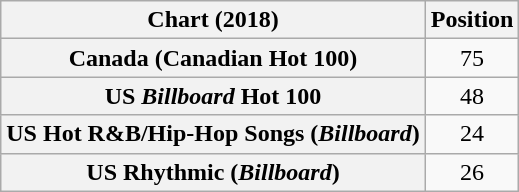<table class="wikitable sortable plainrowheaders" style="text-align:center">
<tr>
<th scope="col">Chart (2018)</th>
<th scope="col">Position</th>
</tr>
<tr>
<th scope="row">Canada (Canadian Hot 100)</th>
<td>75</td>
</tr>
<tr>
<th scope="row">US <em>Billboard</em> Hot 100</th>
<td>48</td>
</tr>
<tr>
<th scope="row">US Hot R&B/Hip-Hop Songs (<em>Billboard</em>)</th>
<td>24</td>
</tr>
<tr>
<th scope="row">US Rhythmic (<em>Billboard</em>)</th>
<td>26</td>
</tr>
</table>
